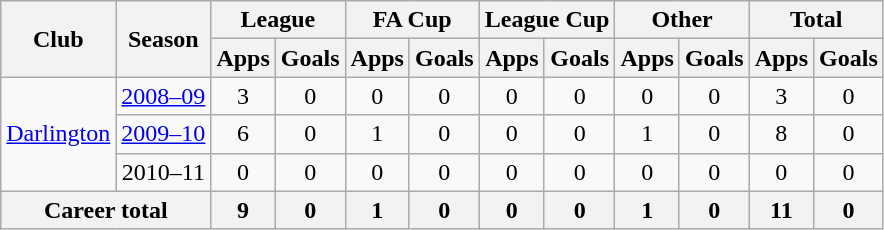<table class="wikitable" style="text-align: center;">
<tr>
<th rowspan="2">Club</th>
<th rowspan="2">Season</th>
<th colspan="2">League</th>
<th colspan="2">FA Cup</th>
<th colspan="2">League Cup</th>
<th colspan="2">Other</th>
<th colspan="2">Total</th>
</tr>
<tr>
<th>Apps</th>
<th>Goals</th>
<th>Apps</th>
<th>Goals</th>
<th>Apps</th>
<th>Goals</th>
<th>Apps</th>
<th>Goals</th>
<th>Apps</th>
<th>Goals</th>
</tr>
<tr>
<td rowspan="3" valign="center"><a href='#'>Darlington</a></td>
<td><a href='#'>2008–09</a></td>
<td>3</td>
<td>0</td>
<td>0</td>
<td>0</td>
<td>0</td>
<td>0</td>
<td>0</td>
<td>0</td>
<td>3</td>
<td>0</td>
</tr>
<tr>
<td><a href='#'>2009–10</a></td>
<td>6</td>
<td>0</td>
<td>1</td>
<td>0</td>
<td>0</td>
<td>0</td>
<td>1</td>
<td>0</td>
<td>8</td>
<td>0</td>
</tr>
<tr>
<td>2010–11</td>
<td>0</td>
<td>0</td>
<td>0</td>
<td>0</td>
<td>0</td>
<td>0</td>
<td>0</td>
<td>0</td>
<td>0</td>
<td>0</td>
</tr>
<tr>
<th colspan="2">Career total</th>
<th>9</th>
<th>0</th>
<th>1</th>
<th>0</th>
<th>0</th>
<th>0</th>
<th>1</th>
<th>0</th>
<th>11</th>
<th>0</th>
</tr>
</table>
